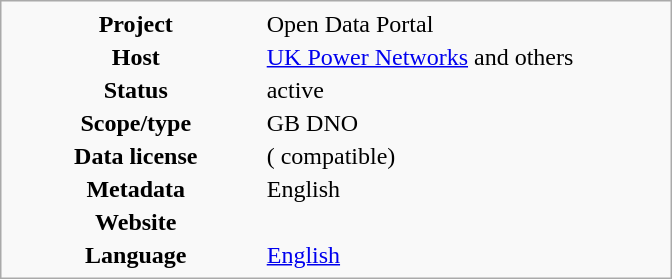<table class="infobox" style="width: 28em">
<tr>
<th style="width: 35%">Project</th>
<td style="width: 55%">Open Data Portal</td>
</tr>
<tr>
<th>Host</th>
<td><a href='#'>UK Power Networks</a> and others</td>
</tr>
<tr>
<th>Status</th>
<td>active</td>
</tr>
<tr>
<th>Scope/type</th>
<td>GB DNO</td>
</tr>
<tr>
<th>Data license</th>
<td>(<a href='#'></a> compatible)</td>
</tr>
<tr>
<th>Metadata</th>
<td>English</td>
</tr>
<tr>
<th>Website</th>
<td></td>
</tr>
<tr>
<th>Language</th>
<td><a href='#'>English</a></td>
</tr>
</table>
